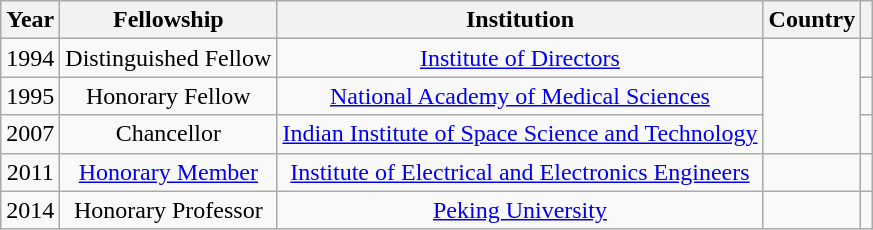<table class="wikitable sortable" style="text-align:center;">
<tr>
<th>Year</th>
<th>Fellowship</th>
<th>Institution</th>
<th>Country</th>
<th></th>
</tr>
<tr>
<td>1994</td>
<td>Distinguished Fellow</td>
<td><a href='#'>Institute of Directors</a></td>
<td rowspan="3"></td>
<td></td>
</tr>
<tr>
<td>1995</td>
<td>Honorary Fellow</td>
<td><a href='#'>National Academy of Medical Sciences</a></td>
<td></td>
</tr>
<tr>
<td>2007</td>
<td>Chancellor</td>
<td><a href='#'>Indian Institute of Space Science and Technology</a></td>
<td></td>
</tr>
<tr>
<td>2011</td>
<td><a href='#'>Honorary Member</a></td>
<td><a href='#'>Institute of Electrical and Electronics Engineers</a></td>
<td></td>
<td></td>
</tr>
<tr>
<td>2014</td>
<td>Honorary Professor</td>
<td><a href='#'>Peking University</a></td>
<td></td>
<td></td>
</tr>
</table>
